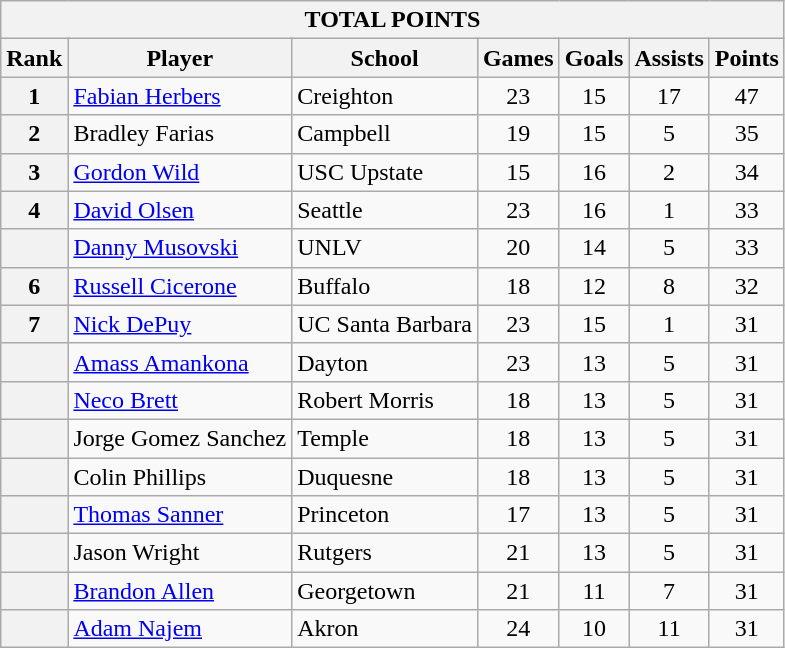<table class="wikitable">
<tr>
<th colspan=8>TOTAL POINTS</th>
</tr>
<tr>
<th>Rank</th>
<th>Player</th>
<th>School</th>
<th>Games</th>
<th>Goals</th>
<th>Assists</th>
<th>Points</th>
</tr>
<tr>
<th>1</th>
<td><a href='#'>Fabian Herbers</a></td>
<td>Creighton</td>
<td style="text-align:center;">23</td>
<td style="text-align:center;">15</td>
<td style="text-align:center;">17</td>
<td style="text-align:center;">47</td>
</tr>
<tr>
<th>2</th>
<td>Bradley Farias</td>
<td>Campbell</td>
<td style="text-align:center;">19</td>
<td style="text-align:center;">15</td>
<td style="text-align:center;">5</td>
<td style="text-align:center;">35</td>
</tr>
<tr>
<th>3</th>
<td><a href='#'>Gordon Wild</a></td>
<td>USC Upstate</td>
<td style="text-align:center;">15</td>
<td style="text-align:center;">16</td>
<td style="text-align:center;">2</td>
<td style="text-align:center;">34</td>
</tr>
<tr>
<th>4</th>
<td><a href='#'>David Olsen</a></td>
<td>Seattle</td>
<td style="text-align:center;">23</td>
<td style="text-align:center;">16</td>
<td style="text-align:center;">1</td>
<td style="text-align:center;">33</td>
</tr>
<tr>
<th></th>
<td><a href='#'>Danny Musovski</a></td>
<td>UNLV</td>
<td style="text-align:center;">20</td>
<td style="text-align:center;">14</td>
<td style="text-align:center;">5</td>
<td style="text-align:center;">33</td>
</tr>
<tr>
<th>6</th>
<td><a href='#'>Russell Cicerone</a></td>
<td>Buffalo</td>
<td style="text-align:center;">18</td>
<td style="text-align:center;">12</td>
<td style="text-align:center;">8</td>
<td style="text-align:center;">32</td>
</tr>
<tr>
<th>7</th>
<td><a href='#'>Nick DePuy</a></td>
<td>UC Santa Barbara</td>
<td style="text-align:center;">23</td>
<td style="text-align:center;">15</td>
<td style="text-align:center;">1</td>
<td style="text-align:center;">31</td>
</tr>
<tr>
<th></th>
<td><a href='#'>Amass Amankona</a></td>
<td>Dayton</td>
<td style="text-align:center;">23</td>
<td style="text-align:center;">13</td>
<td style="text-align:center;">5</td>
<td style="text-align:center;">31</td>
</tr>
<tr>
<th></th>
<td><a href='#'>Neco Brett</a></td>
<td>Robert Morris</td>
<td style="text-align:center;">18</td>
<td style="text-align:center;">13</td>
<td style="text-align:center;">5</td>
<td style="text-align:center;">31</td>
</tr>
<tr>
<th></th>
<td>Jorge Gomez Sanchez</td>
<td>Temple</td>
<td style="text-align:center;">18</td>
<td style="text-align:center;">13</td>
<td style="text-align:center;">5</td>
<td style="text-align:center;">31</td>
</tr>
<tr>
<th></th>
<td>Colin Phillips</td>
<td>Duquesne</td>
<td style="text-align:center;">18</td>
<td style="text-align:center;">13</td>
<td style="text-align:center;">5</td>
<td style="text-align:center;">31</td>
</tr>
<tr>
<th></th>
<td><a href='#'>Thomas Sanner</a></td>
<td>Princeton</td>
<td style="text-align:center;">17</td>
<td style="text-align:center;">13</td>
<td style="text-align:center;">5</td>
<td style="text-align:center;">31</td>
</tr>
<tr>
<th></th>
<td>Jason Wright</td>
<td>Rutgers</td>
<td style="text-align:center;">21</td>
<td style="text-align:center;">13</td>
<td style="text-align:center;">5</td>
<td style="text-align:center;">31</td>
</tr>
<tr>
<th></th>
<td><a href='#'>Brandon Allen</a></td>
<td>Georgetown</td>
<td style="text-align:center;">21</td>
<td style="text-align:center;">11</td>
<td style="text-align:center;">7</td>
<td style="text-align:center;">31</td>
</tr>
<tr>
<th></th>
<td><a href='#'>Adam Najem</a></td>
<td>Akron</td>
<td style="text-align:center;">24</td>
<td style="text-align:center;">10</td>
<td style="text-align:center;">11</td>
<td style="text-align:center;">31</td>
</tr>
</table>
